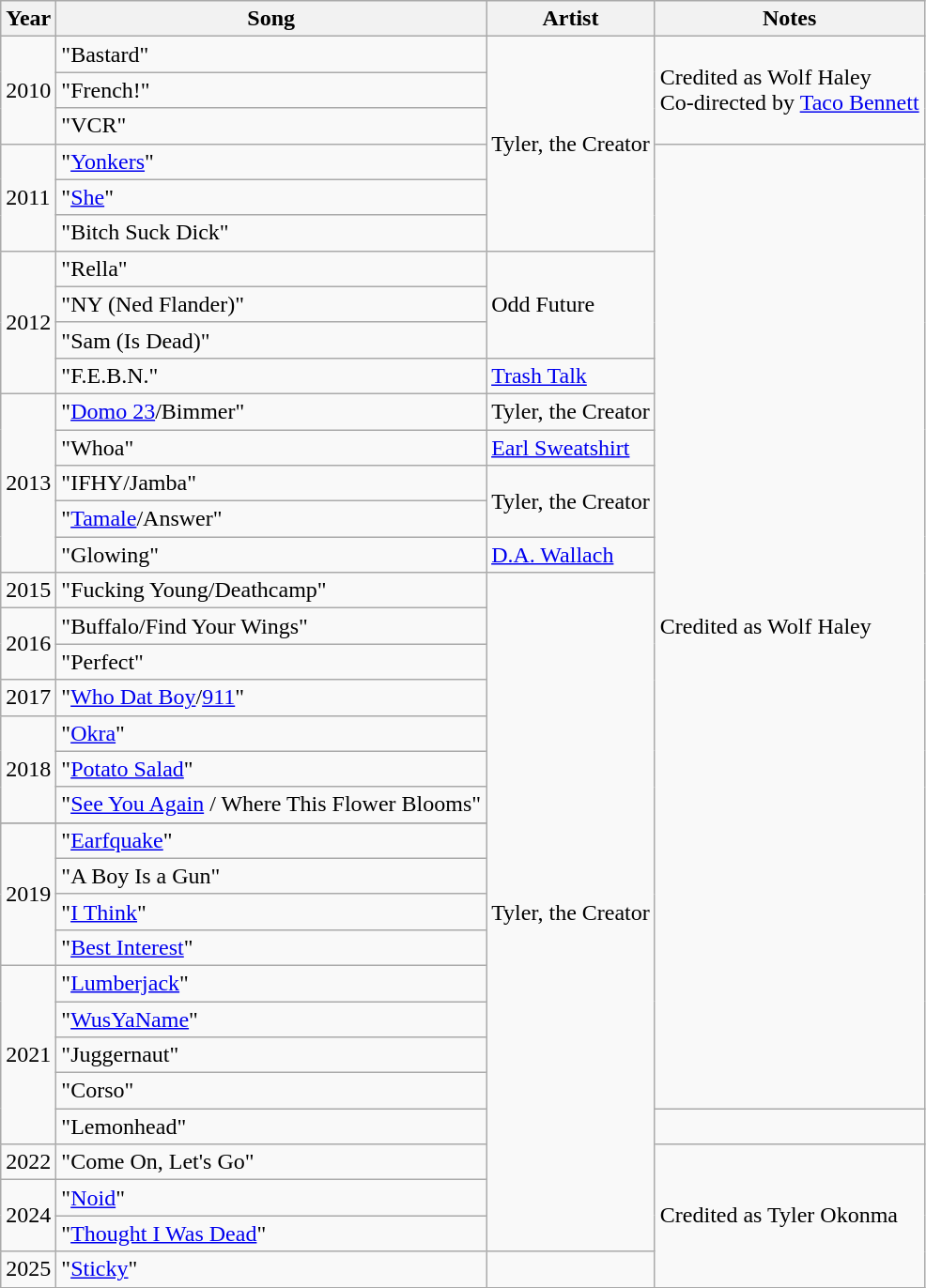<table class="wikitable">
<tr>
<th>Year</th>
<th>Song</th>
<th>Artist</th>
<th>Notes</th>
</tr>
<tr>
<td rowspan="3">2010</td>
<td>"Bastard"</td>
<td rowspan="6">Tyler, the Creator</td>
<td rowspan="3">Credited as Wolf Haley<br>Co-directed by <a href='#'>Taco Bennett</a></td>
</tr>
<tr>
<td>"French!" </td>
</tr>
<tr>
<td>"VCR"</td>
</tr>
<tr>
<td rowspan="3">2011</td>
<td>"<a href='#'>Yonkers</a>"</td>
<td rowspan="28">Credited as Wolf Haley</td>
</tr>
<tr>
<td>"<a href='#'>She</a>" </td>
</tr>
<tr>
<td>"Bitch Suck Dick" </td>
</tr>
<tr>
<td rowspan="4">2012</td>
<td>"Rella" </td>
<td rowspan="3">Odd Future</td>
</tr>
<tr>
<td>"NY (Ned Flander)" </td>
</tr>
<tr>
<td>"Sam (Is Dead)" </td>
</tr>
<tr>
<td>"F.E.B.N."</td>
<td><a href='#'>Trash Talk</a></td>
</tr>
<tr>
<td rowspan="5">2013</td>
<td>"<a href='#'>Domo 23</a>/Bimmer"</td>
<td>Tyler, the Creator</td>
</tr>
<tr>
<td>"Whoa" </td>
<td><a href='#'>Earl Sweatshirt</a></td>
</tr>
<tr>
<td>"IFHY/Jamba" </td>
<td rowspan="2">Tyler, the Creator</td>
</tr>
<tr>
<td>"<a href='#'>Tamale</a>/Answer"</td>
</tr>
<tr>
<td>"Glowing"</td>
<td><a href='#'>D.A. Wallach</a></td>
</tr>
<tr>
<td>2015</td>
<td>"Fucking Young/Deathcamp"</td>
<td rowspan="20">Tyler, the Creator</td>
</tr>
<tr>
<td rowspan="2">2016</td>
<td>"Buffalo/Find Your Wings" </td>
</tr>
<tr>
<td>"Perfect" </td>
</tr>
<tr>
<td>2017</td>
<td>"<a href='#'>Who Dat Boy</a>/<a href='#'>911</a>" </td>
</tr>
<tr>
<td rowspan="3">2018</td>
<td>"<a href='#'>Okra</a>"</td>
</tr>
<tr>
<td>"<a href='#'>Potato Salad</a>" </td>
</tr>
<tr>
<td>"<a href='#'>See You Again</a> / Where This Flower Blooms" </td>
</tr>
<tr>
</tr>
<tr>
<td rowspan="4">2019</td>
<td>"<a href='#'>Earfquake</a>"</td>
</tr>
<tr>
<td>"A Boy Is a Gun"</td>
</tr>
<tr>
<td>"<a href='#'>I Think</a>"</td>
</tr>
<tr>
<td>"<a href='#'>Best Interest</a>"</td>
</tr>
<tr>
<td rowspan="5">2021</td>
<td>"<a href='#'>Lumberjack</a>"</td>
</tr>
<tr>
<td>"<a href='#'>WusYaName</a>" </td>
</tr>
<tr>
<td>"Juggernaut" </td>
</tr>
<tr>
<td>"Corso"</td>
</tr>
<tr>
<td>"Lemonhead" </td>
</tr>
<tr>
<td rowspan="1">2022</td>
<td>"Come On, Let's Go" </td>
<td rowspan="4">Credited as Tyler Okonma</td>
</tr>
<tr>
<td rowspan="2">2024</td>
<td>"<a href='#'>Noid</a>"</td>
</tr>
<tr>
<td>"<a href='#'>Thought I Was Dead</a>" </td>
</tr>
<tr>
<td rowspan"1">2025</td>
<td>"<a href='#'>Sticky</a>" </td>
</tr>
</table>
